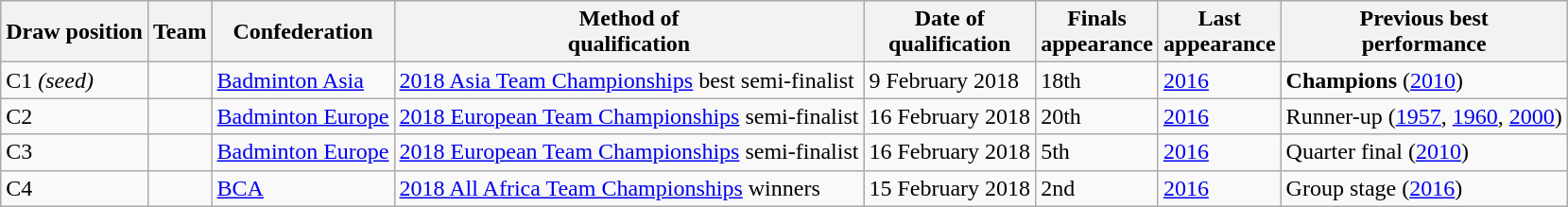<table class="wikitable sortable">
<tr>
<th>Draw position</th>
<th>Team</th>
<th>Confederation</th>
<th>Method of<br>qualification</th>
<th>Date of<br>qualification</th>
<th>Finals<br>appearance</th>
<th>Last<br>appearance</th>
<th>Previous best<br>performance</th>
</tr>
<tr>
<td>C1 <em>(seed)</em></td>
<td style=white-space:nowrap></td>
<td><a href='#'>Badminton Asia</a></td>
<td><a href='#'>2018 Asia Team Championships</a> best semi-finalist</td>
<td>9 February 2018</td>
<td>18th</td>
<td><a href='#'>2016</a></td>
<td><strong>Champions</strong> (<a href='#'>2010</a>)</td>
</tr>
<tr>
<td>C2</td>
<td style=white-space:nowrap></td>
<td><a href='#'>Badminton Europe</a></td>
<td><a href='#'>2018 European Team Championships</a> semi-finalist</td>
<td>16 February 2018</td>
<td>20th</td>
<td><a href='#'>2016</a></td>
<td>Runner-up (<a href='#'>1957</a>, <a href='#'>1960</a>, <a href='#'>2000</a>)</td>
</tr>
<tr>
<td>C3</td>
<td style=white-space:nowrap></td>
<td><a href='#'>Badminton Europe</a></td>
<td><a href='#'>2018 European Team Championships</a> semi-finalist</td>
<td>16 February 2018</td>
<td>5th</td>
<td><a href='#'>2016</a></td>
<td>Quarter final (<a href='#'>2010</a>)</td>
</tr>
<tr>
<td>C4</td>
<td style=white-space:nowrap></td>
<td><a href='#'>BCA</a></td>
<td><a href='#'>2018 All Africa Team Championships</a> winners</td>
<td>15 February 2018</td>
<td>2nd</td>
<td><a href='#'>2016</a></td>
<td>Group stage (<a href='#'>2016</a>)</td>
</tr>
</table>
